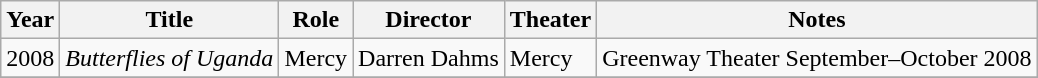<table class="wikitable">
<tr>
<th>Year</th>
<th>Title</th>
<th>Role</th>
<th>Director</th>
<th>Theater</th>
<th>Notes</th>
</tr>
<tr>
<td>2008</td>
<td><em>Butterflies of Uganda</em></td>
<td>Mercy</td>
<td>Darren Dahms</td>
<td>Mercy</td>
<td>Greenway Theater September–October 2008</td>
</tr>
<tr>
</tr>
</table>
